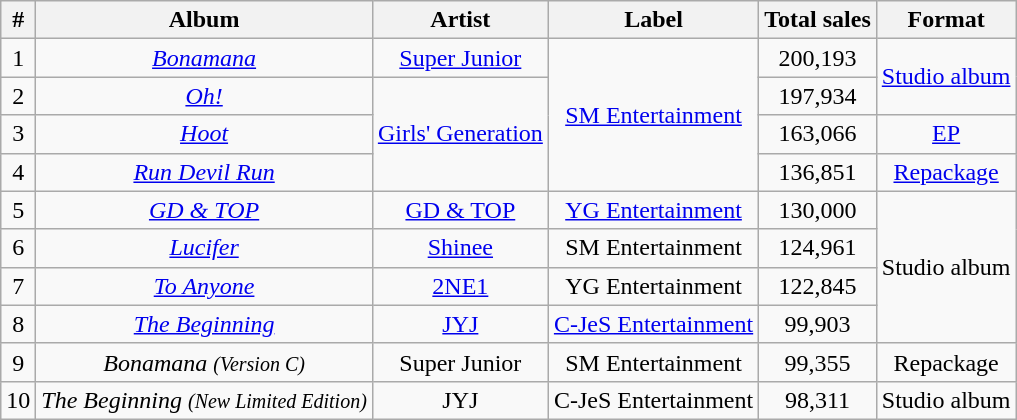<table class="wikitable" style="text-align: center">
<tr>
<th>#</th>
<th>Album</th>
<th>Artist</th>
<th>Label</th>
<th>Total sales</th>
<th>Format</th>
</tr>
<tr>
<td>1</td>
<td><em><a href='#'>Bonamana</a></em></td>
<td><a href='#'>Super Junior</a></td>
<td rowspan="4"><a href='#'>SM Entertainment</a></td>
<td>200,193</td>
<td rowspan="2"><a href='#'>Studio album</a></td>
</tr>
<tr>
<td>2</td>
<td><em><a href='#'>Oh!</a></em></td>
<td rowspan="3"><a href='#'>Girls' Generation</a></td>
<td>197,934</td>
</tr>
<tr>
<td>3</td>
<td><em><a href='#'>Hoot</a></em></td>
<td>163,066</td>
<td><a href='#'>EP</a></td>
</tr>
<tr>
<td>4</td>
<td><em><a href='#'>Run Devil Run</a></em></td>
<td>136,851</td>
<td><a href='#'>Repackage</a></td>
</tr>
<tr>
<td>5</td>
<td><em><a href='#'>GD & TOP</a></em></td>
<td><a href='#'>GD & TOP</a></td>
<td><a href='#'>YG Entertainment</a></td>
<td>130,000</td>
<td rowspan="4">Studio album</td>
</tr>
<tr>
<td>6</td>
<td><em><a href='#'>Lucifer</a></em></td>
<td><a href='#'>Shinee</a></td>
<td>SM Entertainment</td>
<td>124,961</td>
</tr>
<tr>
<td>7</td>
<td><em><a href='#'>To Anyone</a></em></td>
<td><a href='#'>2NE1</a></td>
<td>YG Entertainment</td>
<td>122,845</td>
</tr>
<tr>
<td>8</td>
<td><em><a href='#'>The Beginning</a></em></td>
<td><a href='#'>JYJ</a></td>
<td><a href='#'>C-JeS Entertainment</a></td>
<td>99,903</td>
</tr>
<tr>
<td>9</td>
<td><em>Bonamana <small>(Version C)</small></em></td>
<td>Super Junior</td>
<td>SM Entertainment</td>
<td>99,355</td>
<td>Repackage</td>
</tr>
<tr>
<td>10</td>
<td><em>The Beginning <small>(New Limited Edition)</small></em></td>
<td>JYJ</td>
<td>C-JeS Entertainment</td>
<td>98,311</td>
<td>Studio album</td>
</tr>
</table>
